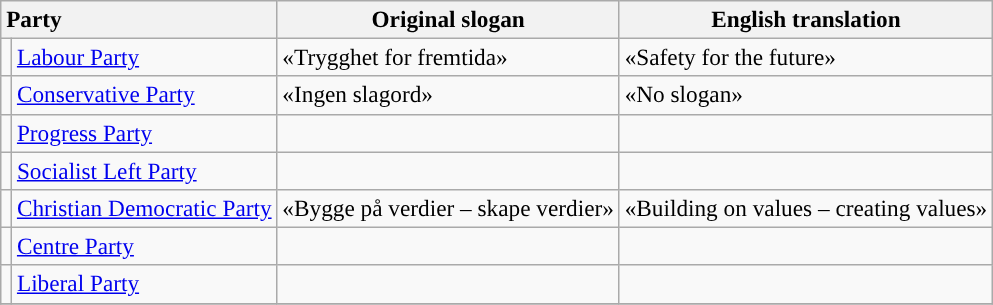<table class="wikitable" style="font-size:97%; text-align:left">
<tr>
<th colspan="2" style="text-align:left;">Party</th>
<th>Original slogan</th>
<th>English translation</th>
</tr>
<tr>
<td style="background:"></td>
<td><a href='#'>Labour Party</a></td>
<td>«Trygghet for fremtida»</td>
<td>«Safety for the future»</td>
</tr>
<tr>
<td style="background:"></td>
<td><a href='#'>Conservative Party</a></td>
<td>«Ingen slagord»</td>
<td>«No slogan»</td>
</tr>
<tr>
<td style="background:"></td>
<td><a href='#'>Progress Party</a></td>
<td></td>
<td></td>
</tr>
<tr>
<td style="background:"></td>
<td><a href='#'>Socialist Left Party</a></td>
<td></td>
<td></td>
</tr>
<tr>
<td style="background:"></td>
<td><a href='#'>Christian Democratic Party</a></td>
<td>«Bygge på verdier – skape verdier»</td>
<td>«Building on values – creating values»</td>
</tr>
<tr>
<td style="background:"></td>
<td><a href='#'>Centre Party</a></td>
<td></td>
<td></td>
</tr>
<tr>
<td style="background:"></td>
<td><a href='#'>Liberal Party</a></td>
<td></td>
<td></td>
</tr>
<tr>
</tr>
</table>
